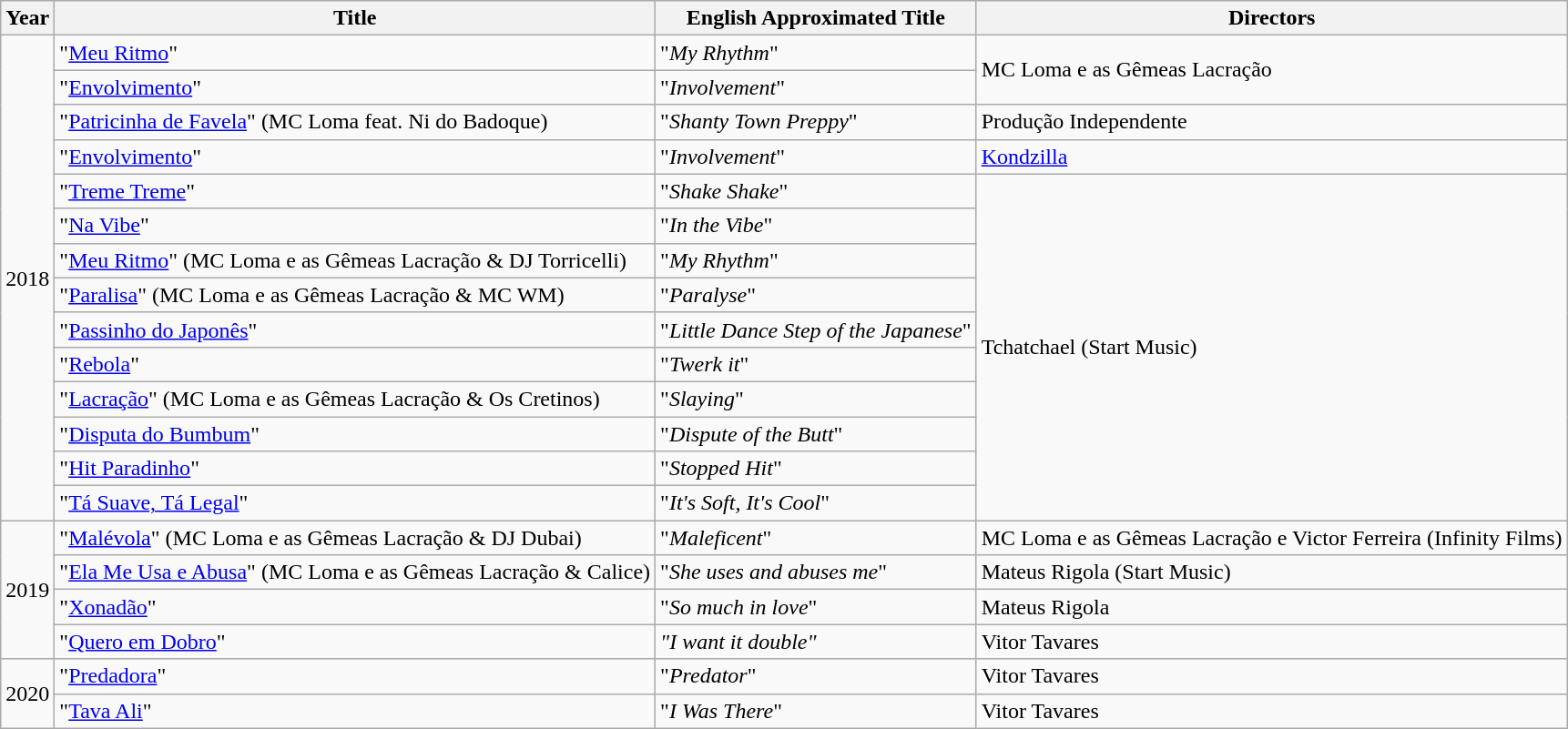<table class="wikitable">
<tr>
<th>Year</th>
<th>Title</th>
<th><strong>English Approximated Title</strong></th>
<th>Directors</th>
</tr>
<tr>
<td rowspan="14">2018</td>
<td>"<a href='#'>Meu Ritmo</a>"</td>
<td>"<em>My Rhythm</em>"</td>
<td rowspan="2">MC Loma e as Gêmeas Lacração</td>
</tr>
<tr>
<td>"<a href='#'>Envolvimento</a>"</td>
<td>"<em>Involvement</em>"</td>
</tr>
<tr>
<td>"<a href='#'>Patricinha de Favela</a>" <span>(MC Loma feat. Ni do Badoque)</span></td>
<td>"<em>Shanty Town Preppy</em>"</td>
<td>Produção Independente</td>
</tr>
<tr>
<td>"<a href='#'>Envolvimento</a>"</td>
<td>"<em>Involvement</em>"</td>
<td><a href='#'>Kondzilla</a></td>
</tr>
<tr>
<td>"<a href='#'>Treme Treme</a>"</td>
<td>"<em>Shake Shake</em>"</td>
<td rowspan="10">Tchatchael (Start Music)</td>
</tr>
<tr>
<td>"<a href='#'>Na Vibe</a>"</td>
<td>"<em>In the Vibe</em>"</td>
</tr>
<tr>
<td>"<a href='#'>Meu Ritmo</a>" <span>(MC Loma e as Gêmeas Lacração & DJ Torricelli)</span></td>
<td>"<em>My Rhythm</em>"</td>
</tr>
<tr>
<td>"<a href='#'>Paralisa</a>" <span>(MC Loma e as Gêmeas Lacração & MC WM)</span></td>
<td>"<em>Paralyse</em>"</td>
</tr>
<tr>
<td>"<a href='#'>Passinho do Japonês</a>"</td>
<td>"<em>Little Dance Step of the Japanese</em>"</td>
</tr>
<tr>
<td>"<a href='#'>Rebola</a>"</td>
<td>"<em>Twerk it</em>"</td>
</tr>
<tr>
<td>"<a href='#'>Lacração</a>" <span>(MC Loma e as Gêmeas Lacração & Os Cretinos)</span></td>
<td>"<em>Slaying</em>"</td>
</tr>
<tr>
<td>"<a href='#'>Disputa do Bumbum</a>"</td>
<td>"<em>Dispute of the Butt</em>"</td>
</tr>
<tr>
<td>"<a href='#'>Hit Paradinho</a>"</td>
<td>"<em>Stopped Hit</em>"</td>
</tr>
<tr>
<td>"<a href='#'>Tá Suave, Tá Legal</a>"</td>
<td>"<em>It's Soft, It's Cool</em>"</td>
</tr>
<tr>
<td rowspan="4">2019</td>
<td>"<a href='#'>Malévola</a>" <span>(MC Loma e as Gêmeas Lacração & DJ Dubai)</span></td>
<td>"<em>Maleficent</em>"</td>
<td>MC Loma e as Gêmeas Lacração e Victor Ferreira (Infinity Films)</td>
</tr>
<tr>
<td>"<a href='#'>Ela Me Usa e Abusa</a>" <span>(MC Loma e as Gêmeas Lacração & Calice)</span></td>
<td>"<em>She uses and abuses me</em>"</td>
<td>Mateus Rigola (Start Music)</td>
</tr>
<tr>
<td>"<a href='#'>Xonadão</a>"</td>
<td>"<em>So much in love</em>"</td>
<td>Mateus Rigola</td>
</tr>
<tr>
<td>"<a href='#'>Quero em Dobro</a>"</td>
<td><em>"I want it double"</em></td>
<td>Vitor Tavares</td>
</tr>
<tr>
<td rowspan="2">2020</td>
<td>"<a href='#'>Predadora</a>"</td>
<td>"<em>Predator</em>"</td>
<td>Vitor Tavares</td>
</tr>
<tr>
<td>"<a href='#'>Tava Ali</a>"</td>
<td>"<em>I Was There</em>"</td>
<td>Vitor Tavares</td>
</tr>
</table>
